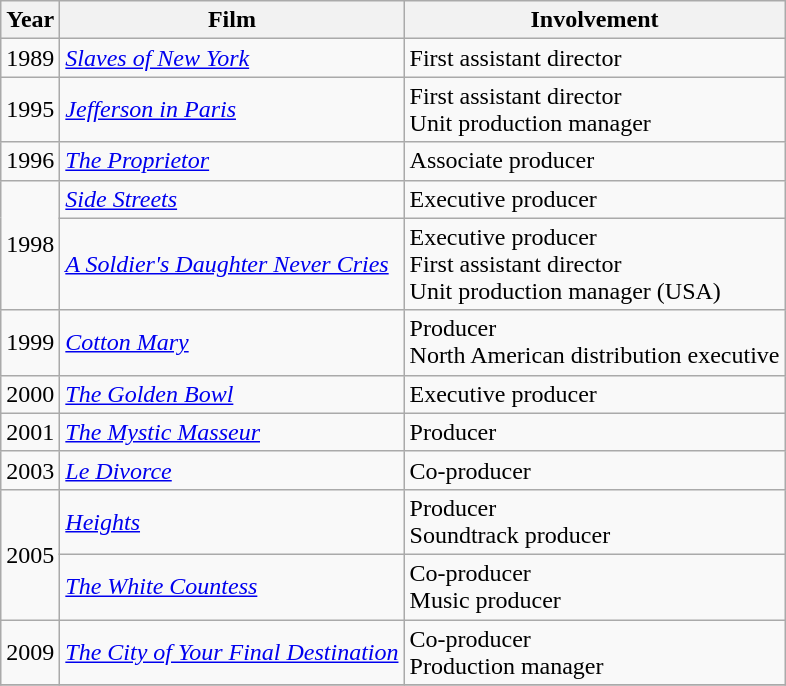<table class="wikitable plainrowheaders sortable">
<tr>
<th>Year</th>
<th>Film</th>
<th>Involvement</th>
</tr>
<tr>
<td>1989</td>
<td><em><a href='#'>Slaves of New York</a></em></td>
<td>First assistant director</td>
</tr>
<tr>
<td>1995</td>
<td><em><a href='#'>Jefferson in Paris</a></em></td>
<td>First assistant director<br>Unit production manager</td>
</tr>
<tr>
<td>1996</td>
<td><em><a href='#'>The Proprietor</a></em></td>
<td>Associate producer</td>
</tr>
<tr>
<td rowspan="2">1998</td>
<td><a href='#'><em>Side Streets</em></a></td>
<td>Executive producer</td>
</tr>
<tr>
<td><a href='#'><em>A Soldier's Daughter Never Cries</em></a></td>
<td>Executive producer<br>First assistant director<br>Unit production manager (USA)</td>
</tr>
<tr>
<td>1999</td>
<td><em><a href='#'>Cotton Mary</a></em></td>
<td>Producer<br>North American distribution executive</td>
</tr>
<tr>
<td>2000</td>
<td><a href='#'><em>The Golden Bowl</em></a></td>
<td>Executive producer</td>
</tr>
<tr>
<td>2001</td>
<td><em><a href='#'>The Mystic Masseur</a></em></td>
<td>Producer</td>
</tr>
<tr>
<td>2003</td>
<td><em><a href='#'>Le Divorce</a></em></td>
<td>Co-producer</td>
</tr>
<tr>
<td rowspan="2">2005</td>
<td><a href='#'><em>Heights</em></a></td>
<td>Producer<br>Soundtrack producer</td>
</tr>
<tr>
<td><em><a href='#'>The White Countess</a></em></td>
<td>Co-producer<br>Music producer</td>
</tr>
<tr>
<td>2009</td>
<td><em><a href='#'>The City of Your Final Destination</a></em></td>
<td>Co-producer<br>Production manager</td>
</tr>
<tr>
</tr>
</table>
